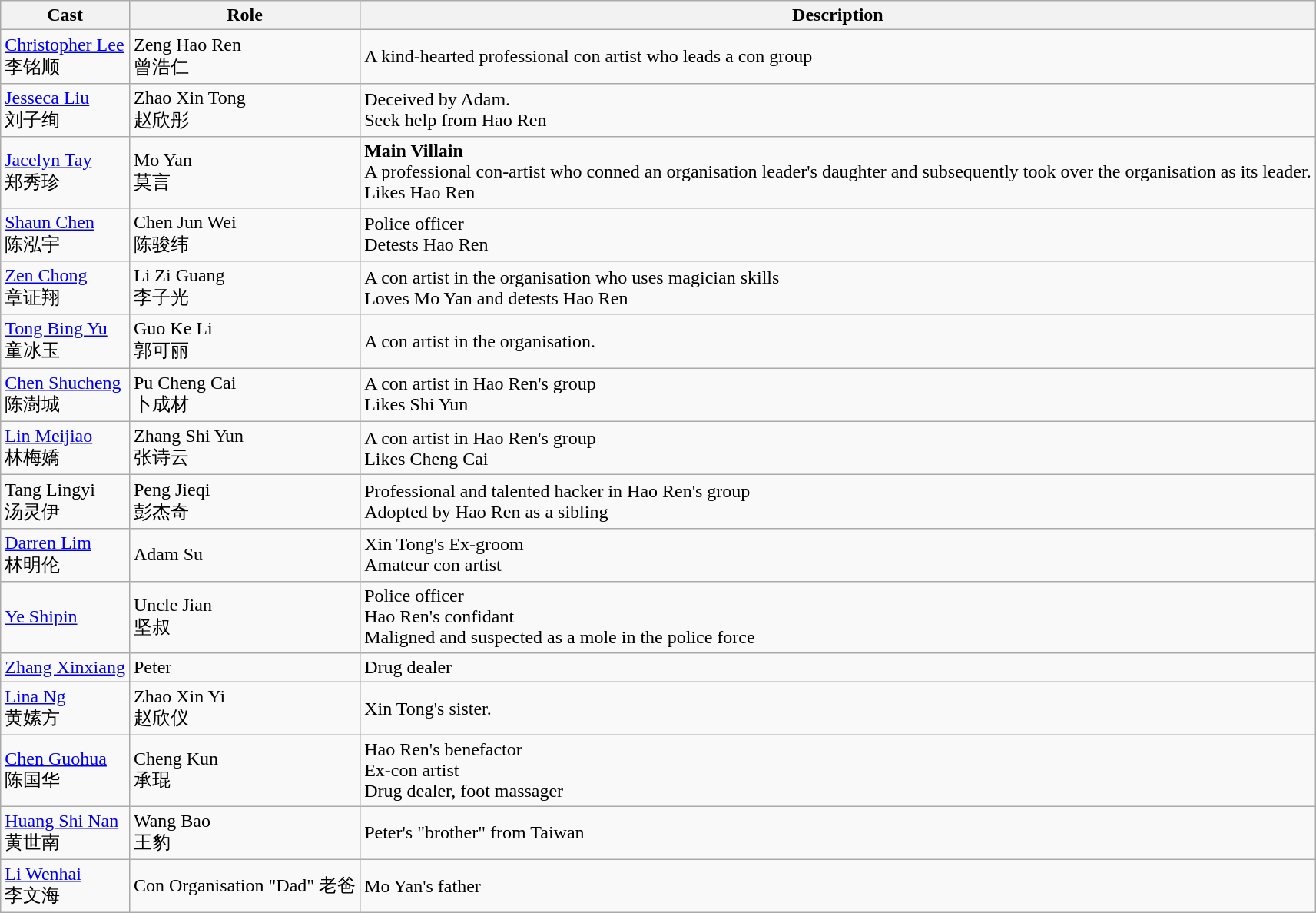<table class="wikitable">
<tr>
<th>Cast</th>
<th>Role</th>
<th>Description</th>
</tr>
<tr>
<td><a href='#'>Christopher Lee</a> <br> 李铭顺</td>
<td>Zeng Hao Ren <br> 曾浩仁</td>
<td>A kind-hearted professional con artist who leads a con group</td>
</tr>
<tr>
<td><a href='#'>Jesseca Liu</a> <br> 刘子绚</td>
<td>Zhao Xin Tong <br> 赵欣彤</td>
<td>Deceived by Adam.<br>Seek help from Hao Ren</td>
</tr>
<tr>
<td><a href='#'>Jacelyn Tay</a> <br> 郑秀珍</td>
<td>Mo Yan <br> 莫言</td>
<td><strong>Main Villain</strong> <br> A professional con-artist who conned an organisation leader's daughter and subsequently took over the organisation as its leader.<br> Likes Hao Ren</td>
</tr>
<tr>
<td><a href='#'>Shaun Chen</a> <br> 陈泓宇</td>
<td>Chen Jun Wei <br> 陈骏纬</td>
<td>Police officer<br>Detests Hao Ren</td>
</tr>
<tr>
<td><a href='#'>Zen Chong</a> <br> 章证翔</td>
<td>Li Zi Guang <br>李子光</td>
<td>A con artist in the organisation who uses magician skills<br> Loves Mo Yan and detests Hao Ren</td>
</tr>
<tr>
<td><a href='#'>Tong Bing Yu</a> <br> 童冰玉</td>
<td>Guo Ke Li <br> 郭可丽</td>
<td>A con artist in the organisation.</td>
</tr>
<tr>
<td><a href='#'>Chen Shucheng</a> <br> 陈澍城</td>
<td>Pu Cheng Cai <br>卜成材</td>
<td>A con artist in Hao Ren's group<br> Likes Shi Yun</td>
</tr>
<tr>
<td><a href='#'>Lin Meijiao</a> <br> 林梅嬌</td>
<td>Zhang Shi Yun <br> 张诗云</td>
<td>A con artist in Hao Ren's group<br> Likes Cheng Cai</td>
</tr>
<tr>
<td>Tang Lingyi <br> 汤灵伊</td>
<td>Peng Jieqi <br>彭杰奇</td>
<td>Professional and talented hacker in Hao Ren's group<br> Adopted by Hao Ren as a sibling</td>
</tr>
<tr>
<td><a href='#'>Darren Lim</a> <br> 林明伦</td>
<td>Adam Su</td>
<td>Xin Tong's Ex-groom<br> Amateur con artist</td>
</tr>
<tr>
<td><a href='#'>Ye Shipin</a></td>
<td>Uncle Jian <br> 坚叔</td>
<td>Police officer<br> Hao Ren's confidant<br>Maligned and suspected as a mole in the police force</td>
</tr>
<tr>
<td><a href='#'>Zhang Xinxiang</a></td>
<td>Peter</td>
<td>Drug dealer<br></td>
</tr>
<tr>
<td><a href='#'>Lina Ng</a> <br> 黄嫊方</td>
<td>Zhao Xin Yi <br> 赵欣仪</td>
<td>Xin Tong's sister.</td>
</tr>
<tr>
<td><a href='#'>Chen Guohua</a> <br> 陈国华</td>
<td>Cheng Kun <br> 承琨</td>
<td>Hao Ren's benefactor <br>Ex-con artist<br> Drug dealer, foot massager</td>
</tr>
<tr>
<td><a href='#'>Huang Shi Nan</a> <br> 黄世南</td>
<td>Wang Bao <br> 王豹</td>
<td>Peter's "brother" from Taiwan</td>
</tr>
<tr>
<td><a href='#'>Li Wenhai</a> <br> 李文海</td>
<td>Con Organisation "Dad" 老爸</td>
<td>Mo Yan's father</td>
</tr>
</table>
